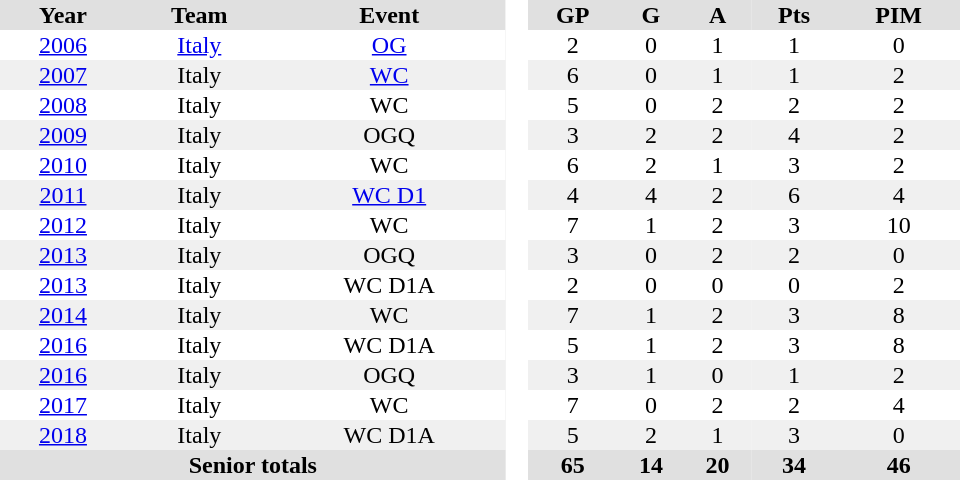<table border="0" cellpadding="1" cellspacing="0" style="text-align:center; width:40em">
<tr ALIGN="center" bgcolor="#e0e0e0">
<th>Year</th>
<th>Team</th>
<th>Event</th>
<th ALIGN="center" rowspan="99" bgcolor="#ffffff"> </th>
<th>GP</th>
<th>G</th>
<th>A</th>
<th>Pts</th>
<th>PIM</th>
</tr>
<tr>
<td><a href='#'>2006</a></td>
<td><a href='#'>Italy</a></td>
<td><a href='#'>OG</a></td>
<td>2</td>
<td>0</td>
<td>1</td>
<td>1</td>
<td>0</td>
</tr>
<tr bgcolor="#f0f0f0">
<td><a href='#'>2007</a></td>
<td>Italy</td>
<td><a href='#'>WC</a></td>
<td>6</td>
<td>0</td>
<td>1</td>
<td>1</td>
<td>2</td>
</tr>
<tr>
<td><a href='#'>2008</a></td>
<td>Italy</td>
<td>WC</td>
<td>5</td>
<td>0</td>
<td>2</td>
<td>2</td>
<td>2</td>
</tr>
<tr bgcolor="#f0f0f0">
<td><a href='#'>2009</a></td>
<td>Italy</td>
<td>OGQ</td>
<td>3</td>
<td>2</td>
<td>2</td>
<td>4</td>
<td>2</td>
</tr>
<tr>
<td><a href='#'>2010</a></td>
<td>Italy</td>
<td>WC</td>
<td>6</td>
<td>2</td>
<td>1</td>
<td>3</td>
<td>2</td>
</tr>
<tr bgcolor="#f0f0f0">
<td><a href='#'>2011</a></td>
<td>Italy</td>
<td><a href='#'>WC D1</a></td>
<td>4</td>
<td>4</td>
<td>2</td>
<td>6</td>
<td>4</td>
</tr>
<tr>
<td><a href='#'>2012</a></td>
<td>Italy</td>
<td>WC</td>
<td>7</td>
<td>1</td>
<td>2</td>
<td>3</td>
<td>10</td>
</tr>
<tr bgcolor="#f0f0f0">
<td><a href='#'>2013</a></td>
<td>Italy</td>
<td>OGQ</td>
<td>3</td>
<td>0</td>
<td>2</td>
<td>2</td>
<td>0</td>
</tr>
<tr>
<td><a href='#'>2013</a></td>
<td>Italy</td>
<td>WC D1A</td>
<td>2</td>
<td>0</td>
<td>0</td>
<td>0</td>
<td>2</td>
</tr>
<tr bgcolor="#f0f0f0">
<td><a href='#'>2014</a></td>
<td>Italy</td>
<td>WC</td>
<td>7</td>
<td>1</td>
<td>2</td>
<td>3</td>
<td>8</td>
</tr>
<tr>
<td><a href='#'>2016</a></td>
<td>Italy</td>
<td>WC D1A</td>
<td>5</td>
<td>1</td>
<td>2</td>
<td>3</td>
<td>8</td>
</tr>
<tr bgcolor="#f0f0f0">
<td><a href='#'>2016</a></td>
<td>Italy</td>
<td>OGQ</td>
<td>3</td>
<td>1</td>
<td>0</td>
<td>1</td>
<td>2</td>
</tr>
<tr>
<td><a href='#'>2017</a></td>
<td>Italy</td>
<td>WC</td>
<td>7</td>
<td>0</td>
<td>2</td>
<td>2</td>
<td>4</td>
</tr>
<tr bgcolor="#f0f0f0">
<td><a href='#'>2018</a></td>
<td>Italy</td>
<td>WC D1A</td>
<td>5</td>
<td>2</td>
<td>1</td>
<td>3</td>
<td>0</td>
</tr>
<tr bgcolor="#e0e0e0">
<th colspan="3">Senior totals</th>
<th>65</th>
<th>14</th>
<th>20</th>
<th>34</th>
<th>46</th>
</tr>
</table>
